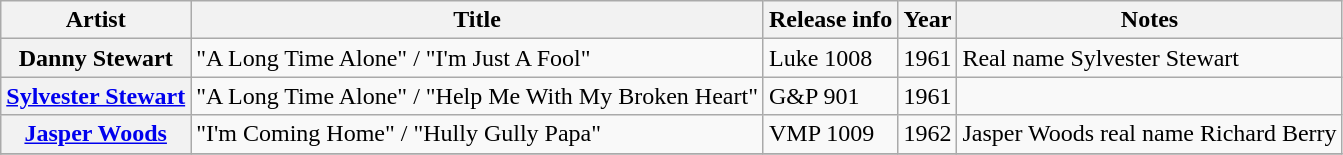<table class="wikitable plainrowheaders sortable">
<tr>
<th scope="col">Artist</th>
<th scope="col">Title</th>
<th scope="col">Release info</th>
<th scope="col">Year</th>
<th scope="col" class="unsortable">Notes</th>
</tr>
<tr>
<th scope="row">Danny Stewart</th>
<td>"A Long Time Alone" / "I'm Just A Fool"</td>
<td>Luke 1008</td>
<td>1961</td>
<td>Real name Sylvester Stewart</td>
</tr>
<tr>
<th scope="row"><a href='#'>Sylvester Stewart</a></th>
<td>"A Long Time Alone" / "Help Me With My Broken Heart"</td>
<td>G&P 901</td>
<td>1961</td>
<td></td>
</tr>
<tr>
<th scope="row"><a href='#'>Jasper Woods</a></th>
<td>"I'm Coming Home" / "Hully Gully Papa"</td>
<td>VMP 1009</td>
<td>1962</td>
<td>Jasper Woods real name Richard Berry</td>
</tr>
<tr>
</tr>
</table>
